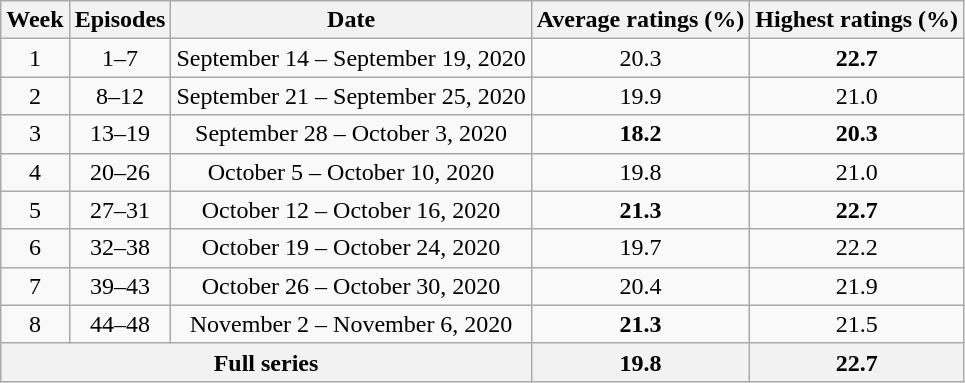<table class="wikitable sortable mw-collapsible jquery-tablesorter" style="text-align:center">
<tr>
<th>Week</th>
<th>Episodes</th>
<th>Date</th>
<th><strong>Average ratings (%)</strong></th>
<th><strong>Highest ratings (%)</strong></th>
</tr>
<tr>
<td>1</td>
<td>1–7</td>
<td>September 14 – September 19, 2020</td>
<td>20.3</td>
<td><span><strong>22.7</strong></span></td>
</tr>
<tr>
<td>2</td>
<td>8–12</td>
<td>September 21 – September 25, 2020</td>
<td>19.9</td>
<td>21.0</td>
</tr>
<tr>
<td>3</td>
<td>13–19</td>
<td>September 28 – October 3, 2020</td>
<td><span><strong>18.2</strong></span></td>
<td><span><strong>20.3</strong></span></td>
</tr>
<tr>
<td>4</td>
<td>20–26</td>
<td>October 5 – October 10, 2020</td>
<td>19.8</td>
<td>21.0</td>
</tr>
<tr>
<td>5</td>
<td>27–31</td>
<td>October 12 – October 16, 2020</td>
<td><span><strong>21.3</strong></span></td>
<td><span><strong>22.7</strong></span></td>
</tr>
<tr>
<td>6</td>
<td>32–38</td>
<td>October 19 – October 24, 2020</td>
<td>19.7</td>
<td>22.2</td>
</tr>
<tr>
<td>7</td>
<td>39–43</td>
<td>October 26 – October 30, 2020</td>
<td>20.4</td>
<td>21.9</td>
</tr>
<tr>
<td>8</td>
<td>44–48</td>
<td>November 2 – November 6, 2020</td>
<td><span><strong>21.3</strong></span></td>
<td>21.5</td>
</tr>
<tr>
<th colspan=3>Full series</th>
<th>19.8</th>
<th>22.7</th>
</tr>
</table>
